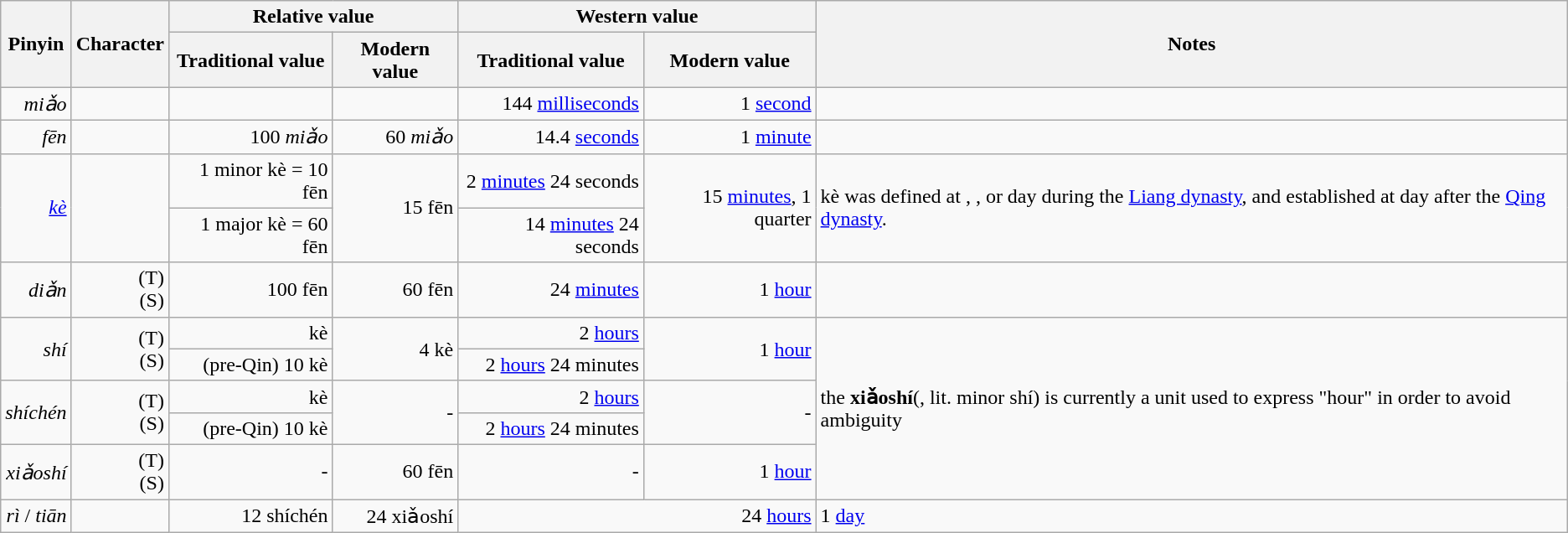<table class="wikitable">
<tr>
<th rowspan=2>Pinyin</th>
<th rowspan=2>Character</th>
<th colspan=2>Relative value</th>
<th colspan=2>Western value</th>
<th rowspan=2>Notes</th>
</tr>
<tr>
<th>Traditional value</th>
<th>Modern value</th>
<th>Traditional value</th>
<th>Modern value</th>
</tr>
<tr align=right>
<td><em>miǎo</em></td>
<td></td>
<td></td>
<td></td>
<td>144 <a href='#'>milliseconds</a></td>
<td>1 <a href='#'>second</a></td>
<td></td>
</tr>
<tr align=right>
<td><em>fēn</em></td>
<td></td>
<td>100 <em>miǎo</em></td>
<td>60 <em>miǎo</em></td>
<td>14.4 <a href='#'>seconds</a></td>
<td>1 <a href='#'>minute</a></td>
<td></td>
</tr>
<tr align=right>
<td rowspan=2><em><a href='#'>kè</a></em></td>
<td rowspan=2></td>
<td>1 minor kè = 10 fēn</td>
<td rowspan=2>15 fēn</td>
<td>2 <a href='#'>minutes</a> 24 seconds</td>
<td rowspan=2>15 <a href='#'>minutes</a>, 1 quarter</td>
<td rowspan=2 align=left>kè was defined at , , or  day during the <a href='#'>Liang dynasty</a>, and established at  day after the <a href='#'>Qing dynasty</a>.</td>
</tr>
<tr align=right>
<td>1 major kè = 60 fēn</td>
<td>14 <a href='#'>minutes</a> 24 seconds</td>
</tr>
<tr align=right>
<td><em>diǎn</em></td>
<td> (T)<br> (S)</td>
<td>100 fēn</td>
<td>60 fēn</td>
<td>24 <a href='#'>minutes</a></td>
<td>1 <a href='#'>hour</a></td>
<td></td>
</tr>
<tr align=right>
<td rowspan=2><em>shí</em></td>
<td rowspan="2"> (T)<br> (S)</td>
<td> kè</td>
<td rowspan=2>4 kè</td>
<td>2 <a href='#'>hours</a></td>
<td rowspan=2>1 <a href='#'>hour</a></td>
<td rowspan=5 align=left>the <strong>xiǎoshí</strong>(, lit. minor shí) is currently a unit used to express "hour" in order to avoid ambiguity</td>
</tr>
<tr align=right>
<td>(pre-Qin) 10 kè</td>
<td>2 <a href='#'>hours</a> 24 minutes</td>
</tr>
<tr align=right>
<td rowspan=2><em>shíchén</em></td>
<td rowspan=2> (T)<br> (S)</td>
<td> kè</td>
<td rowspan=2>-</td>
<td>2 <a href='#'>hours</a></td>
<td rowspan=2>-</td>
</tr>
<tr align=right>
<td>(pre-Qin) 10 kè</td>
<td>2 <a href='#'>hours</a> 24 minutes</td>
</tr>
<tr align=right>
<td><em>xiǎoshí</em></td>
<td> (T)<br> (S)</td>
<td>-</td>
<td>60 fēn</td>
<td>-</td>
<td>1 <a href='#'>hour</a></td>
</tr>
<tr align=right>
<td><em>rì</em> / <em>tiān</em></td>
<td></td>
<td>12 shíchén</td>
<td>24 xiǎoshí</td>
<td colspan=2>24 <a href='#'>hours</a></td>
<td align=left>1 <a href='#'>day</a></td>
</tr>
</table>
